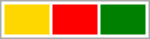<table style=" width: 100px; border: 1px solid #aaaaaa">
<tr>
<td style="background-color:gold"> </td>
<td style="background-color:red"> </td>
<td style="background-color:green"> </td>
</tr>
</table>
